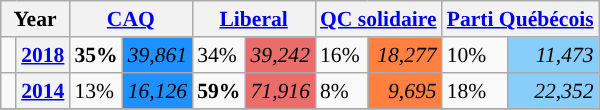<table class="wikitable" style="float:right; width:400; font-size:90%; margin-left:1em;">
<tr>
<th colspan="2" scope="col">Year</th>
<th colspan="2" scope="col"><a href='#'>CAQ</a></th>
<th colspan="2" scope="col"><a href='#'>Liberal</a></th>
<th colspan="2" scope="col"><a href='#'>QC solidaire</a></th>
<th colspan="2" scope="col"><a href='#'>Parti Québécois</a></th>
</tr>
<tr>
<td style="width: 0.25em; background-color: "></td>
<th><a href='#'>2018</a></th>
<td><strong>35%</strong></td>
<td style="text-align:right; background:#1E90FF;"><em>39,861</em></td>
<td>34%</td>
<td style="text-align:right; background:#EA6D6A;"><em>39,242</em></td>
<td>16%</td>
<td style="text-align:right; background:#FF8040;"><em>18,277</em></td>
<td>10%</td>
<td style="text-align:right; background:#87CEFA;"><em>11,473</em></td>
</tr>
<tr>
<td style="width: 0.25em; background-color: "></td>
<th><a href='#'>2014</a></th>
<td>13%</td>
<td style="text-align:right; background:#1E90FF;"><em>16,126</em></td>
<td><strong>59%</strong></td>
<td style="text-align:right; background:#EA6D6A;"><em>71,916</em></td>
<td>8%</td>
<td style="text-align:right; background:#FF8040;"><em>9,695</em></td>
<td>18%</td>
<td style="text-align:right; background:#87CEFA;"><em>22,352</em></td>
</tr>
<tr>
</tr>
</table>
